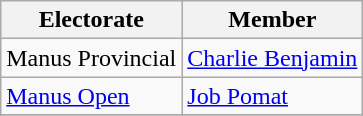<table class="wikitable">
<tr>
<th><strong>Electorate</strong></th>
<th><strong>Member</strong></th>
</tr>
<tr>
<td>Manus Provincial</td>
<td><a href='#'>Charlie Benjamin</a></td>
</tr>
<tr>
<td><a href='#'>Manus Open</a></td>
<td><a href='#'>Job Pomat</a></td>
</tr>
<tr>
</tr>
</table>
